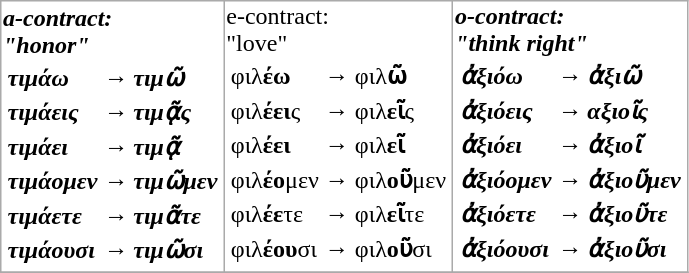<table style="border: 1px #aaa solid; border-collapse: collapse; margin: 1em 1em 1em 0;">
<tr>
<td style="border: 1px #aaa solid;"><strong><em>a<em>-contract<strong>:<br>"honor"<br><table>
<tr>
<td>τιμ</strong>άω<strong></td>
<td>→</td>
<td>τιμ</strong>ῶ<strong></td>
</tr>
<tr>
<td>τιμ</strong>άει<strong>ς</td>
<td>→</td>
<td>τιμ</strong>ᾷ<strong>ς</td>
</tr>
<tr>
<td>τιμ</strong>άει<strong></td>
<td>→</td>
<td>τιμᾷ</td>
</tr>
<tr>
<td>τιμ</strong>άο<strong>μεν</td>
<td>→</td>
<td>τιμ</strong>ῶ<strong>μεν</td>
</tr>
<tr>
<td>τιμ</strong>άε<strong>τε</td>
<td>→</td>
<td>τιμ</strong>ᾶ<strong>τε</td>
</tr>
<tr>
<td>τιμ</strong>άου<strong>σι</td>
<td>→</td>
<td>τιμ</strong>ῶ<strong>σι</td>
</tr>
</table>
</td>
<td style="border: 1px #aaa solid;"></em></strong>e</em>-contract</strong>:<br>"love"<br><table>
<tr>
<td>φιλ<strong>έω</strong></td>
<td>→</td>
<td>φιλ<strong>ῶ</strong></td>
</tr>
<tr>
<td>φιλ<strong>έει</strong>ς</td>
<td>→</td>
<td>φιλ<strong>εῖ</strong>ς</td>
</tr>
<tr>
<td>φιλ<strong>έει</strong></td>
<td>→</td>
<td>φιλ<strong>εῖ</strong></td>
</tr>
<tr>
<td>φιλ<strong>έο</strong>μεν</td>
<td>→</td>
<td>φιλ<strong>οῦ</strong>μεν</td>
</tr>
<tr>
<td>φιλ<strong>έε</strong>τε</td>
<td>→</td>
<td>φιλ<strong>εῖ</strong>τε</td>
</tr>
<tr>
<td>φιλ<strong>έου</strong>σι</td>
<td>→</td>
<td>φιλ<strong>οῦ</strong>σι</td>
</tr>
<tr>
</tr>
</table>
</td>
<td style="border: 1px #aaa solid;"><strong><em>o<em>-contract<strong>:<br>"think right"<br><table>
<tr>
<td>ἀξι</strong>όω<strong></td>
<td>→</td>
<td>ἀξι</strong>ῶ<strong></td>
</tr>
<tr>
<td>ἀξι</strong>όει<strong>ς</td>
<td>→</td>
<td>αξι</strong>οῖ<strong>ς</td>
</tr>
<tr>
<td>ἀξι</strong>όει<strong></td>
<td>→</td>
<td>ἀξι</strong>οῖ<strong></td>
</tr>
<tr>
<td>ἀξι</strong>όο<strong>μεν</td>
<td>→</td>
<td>ἀξι</strong>οῦ<strong>μεν</td>
</tr>
<tr>
<td>ἀξι</strong>όε<strong>τε</td>
<td>→</td>
<td>ἀξι</strong>οῦ<strong>τε</td>
</tr>
<tr>
<td>ἀξι</strong>όου<strong>σι</td>
<td>→</td>
<td>ἀξι</strong>οῦ<strong>σι</td>
</tr>
<tr>
</tr>
</table>
</td>
</tr>
<tr>
</tr>
</table>
